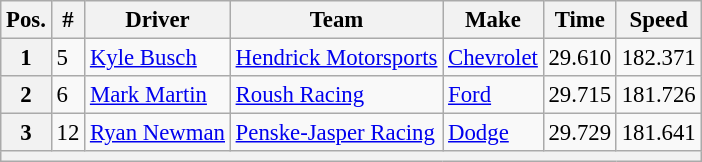<table class="wikitable" style="font-size:95%">
<tr>
<th>Pos.</th>
<th>#</th>
<th>Driver</th>
<th>Team</th>
<th>Make</th>
<th>Time</th>
<th>Speed</th>
</tr>
<tr>
<th>1</th>
<td>5</td>
<td><a href='#'>Kyle Busch</a></td>
<td><a href='#'>Hendrick Motorsports</a></td>
<td><a href='#'>Chevrolet</a></td>
<td>29.610</td>
<td>182.371</td>
</tr>
<tr>
<th>2</th>
<td>6</td>
<td><a href='#'>Mark Martin</a></td>
<td><a href='#'>Roush Racing</a></td>
<td><a href='#'>Ford</a></td>
<td>29.715</td>
<td>181.726</td>
</tr>
<tr>
<th>3</th>
<td>12</td>
<td><a href='#'>Ryan Newman</a></td>
<td><a href='#'>Penske-Jasper Racing</a></td>
<td><a href='#'>Dodge</a></td>
<td>29.729</td>
<td>181.641</td>
</tr>
<tr>
<th colspan="7"></th>
</tr>
</table>
